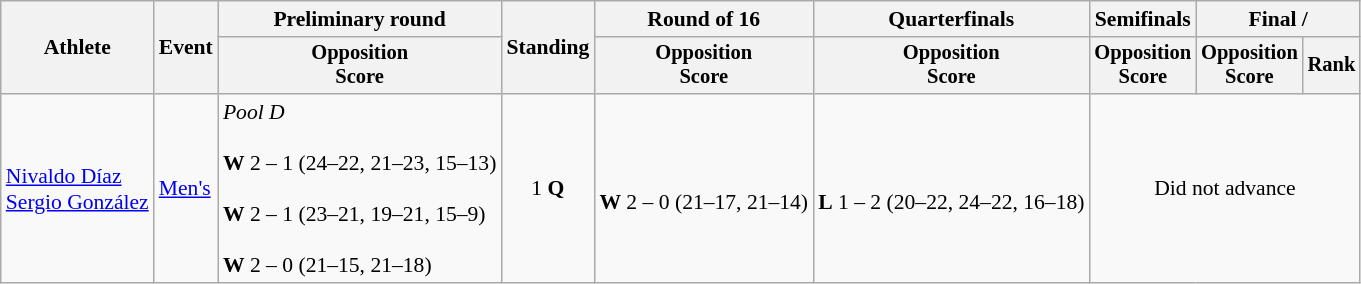<table class=wikitable style="font-size:90%">
<tr>
<th rowspan="2">Athlete</th>
<th rowspan="2">Event</th>
<th>Preliminary round</th>
<th rowspan="2">Standing</th>
<th>Round of 16</th>
<th>Quarterfinals</th>
<th>Semifinals</th>
<th colspan=2>Final / </th>
</tr>
<tr style="font-size:95%">
<th>Opposition<br>Score</th>
<th>Opposition<br>Score</th>
<th>Opposition<br>Score</th>
<th>Opposition<br>Score</th>
<th>Opposition<br>Score</th>
<th>Rank</th>
</tr>
<tr align=center>
<td align=left><a href='#'>Nivaldo Díaz</a><br><a href='#'>Sergio González</a></td>
<td align=left><a href='#'>Men's</a></td>
<td align=left><em>Pool D</em><br><br><strong>W</strong> 2 – 1 (24–22, 21–23, 15–13)<br><br><strong>W</strong> 2 – 1 (23–21, 19–21, 15–9)<br><br><strong>W</strong> 2 – 0 (21–15, 21–18)</td>
<td>1 <strong>Q</strong></td>
<td><br><strong>W</strong> 2 – 0 (21–17, 21–14)</td>
<td><br><strong>L</strong> 1 – 2 (20–22, 24–22, 16–18)</td>
<td colspan=3>Did not advance</td>
</tr>
</table>
